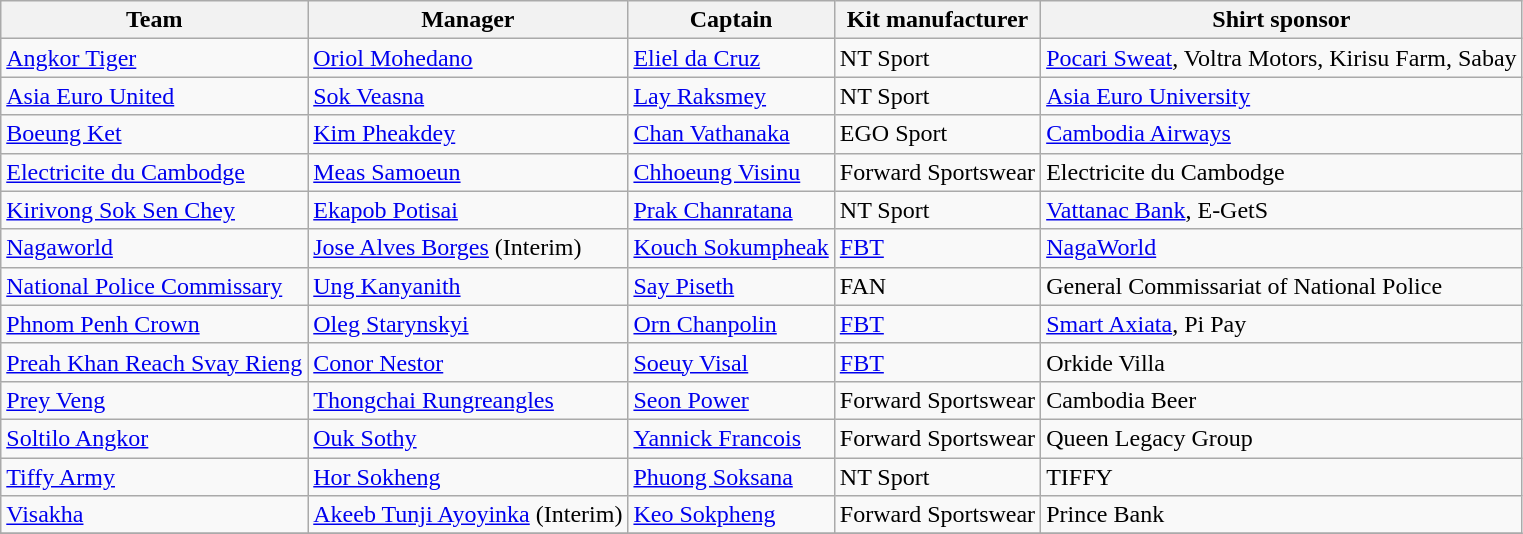<table class="wikitable sortable" style="text-align: left;">
<tr>
<th>Team</th>
<th>Manager</th>
<th>Captain</th>
<th>Kit manufacturer</th>
<th>Shirt sponsor</th>
</tr>
<tr>
<td><a href='#'>Angkor Tiger</a></td>
<td> <a href='#'>Oriol Mohedano</a></td>
<td> <a href='#'>Eliel da Cruz</a></td>
<td> NT Sport</td>
<td><a href='#'>Pocari Sweat</a>, Voltra Motors, Kirisu Farm, Sabay</td>
</tr>
<tr>
<td><a href='#'>Asia Euro United</a></td>
<td> <a href='#'>Sok Veasna</a></td>
<td> <a href='#'>Lay Raksmey</a></td>
<td> NT Sport</td>
<td><a href='#'>Asia Euro University</a></td>
</tr>
<tr>
<td><a href='#'>Boeung Ket</a></td>
<td> <a href='#'>Kim Pheakdey</a></td>
<td> <a href='#'>Chan Vathanaka</a></td>
<td> EGO Sport</td>
<td><a href='#'>Cambodia Airways</a></td>
</tr>
<tr>
<td><a href='#'>Electricite du Cambodge</a></td>
<td> <a href='#'>Meas Samoeun</a></td>
<td> <a href='#'>Chhoeung Visinu</a></td>
<td> Forward Sportswear</td>
<td>Electricite du Cambodge</td>
</tr>
<tr>
<td><a href='#'>Kirivong Sok Sen Chey</a></td>
<td> <a href='#'>Ekapob Potisai</a></td>
<td> <a href='#'>Prak Chanratana</a></td>
<td> NT Sport</td>
<td><a href='#'>Vattanac Bank</a>, E-GetS</td>
</tr>
<tr>
<td><a href='#'>Nagaworld</a></td>
<td> <a href='#'>Jose Alves Borges</a> (Interim)</td>
<td> <a href='#'>Kouch Sokumpheak</a></td>
<td> <a href='#'>FBT</a></td>
<td><a href='#'>NagaWorld</a></td>
</tr>
<tr>
<td><a href='#'>National Police Commissary</a></td>
<td> <a href='#'>Ung Kanyanith</a></td>
<td> <a href='#'>Say Piseth</a></td>
<td> FAN</td>
<td>General Commissariat of National Police</td>
</tr>
<tr>
<td><a href='#'>Phnom Penh Crown</a></td>
<td> <a href='#'>Oleg Starynskyi</a></td>
<td> <a href='#'>Orn Chanpolin</a></td>
<td> <a href='#'>FBT</a></td>
<td><a href='#'>Smart Axiata</a>, Pi Pay</td>
</tr>
<tr>
<td><a href='#'>Preah Khan Reach Svay Rieng</a></td>
<td> <a href='#'>Conor Nestor</a></td>
<td> <a href='#'>Soeuy Visal</a></td>
<td> <a href='#'>FBT</a></td>
<td>Orkide Villa</td>
</tr>
<tr>
<td><a href='#'>Prey Veng</a></td>
<td> <a href='#'>Thongchai Rungreangles</a></td>
<td> <a href='#'>Seon Power</a></td>
<td> Forward Sportswear</td>
<td>Cambodia Beer</td>
</tr>
<tr>
<td><a href='#'>Soltilo Angkor</a></td>
<td> <a href='#'>Ouk Sothy</a></td>
<td> <a href='#'>Yannick Francois</a></td>
<td> Forward Sportswear</td>
<td>Queen Legacy Group</td>
</tr>
<tr>
<td><a href='#'>Tiffy Army</a></td>
<td> <a href='#'>Hor Sokheng</a></td>
<td> <a href='#'>Phuong Soksana</a></td>
<td> NT Sport</td>
<td>TIFFY</td>
</tr>
<tr>
<td><a href='#'>Visakha</a></td>
<td> <a href='#'>Akeeb Tunji Ayoyinka</a> (Interim)</td>
<td> <a href='#'>Keo Sokpheng</a></td>
<td> Forward Sportswear</td>
<td>Prince Bank</td>
</tr>
<tr>
</tr>
</table>
